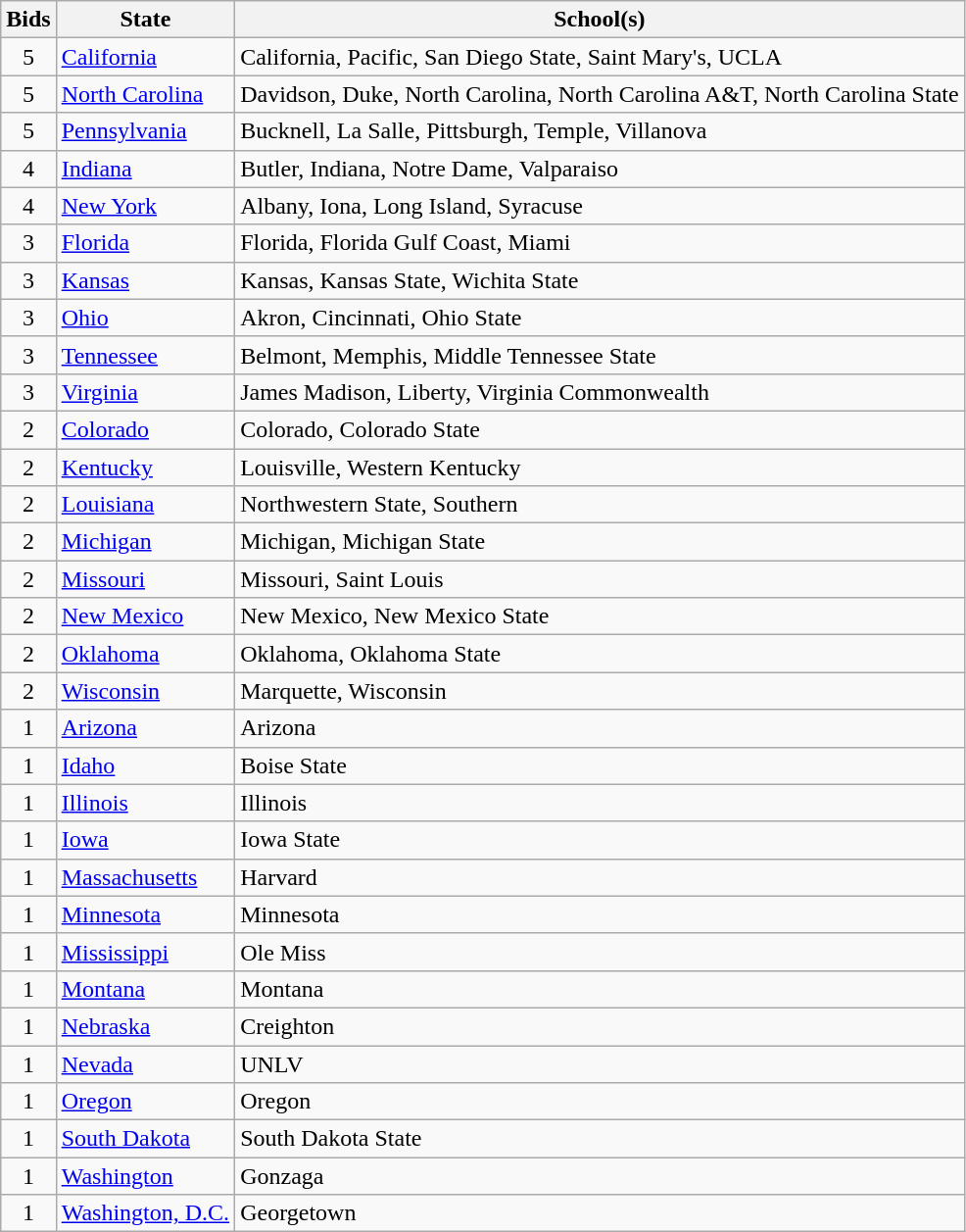<table class="wikitable sortable">
<tr>
<th>Bids</th>
<th>State</th>
<th>School(s)</th>
</tr>
<tr>
<td align="center">5</td>
<td><a href='#'>California</a></td>
<td>California, Pacific, San Diego State, Saint Mary's, UCLA</td>
</tr>
<tr>
<td align="center">5</td>
<td><a href='#'>North Carolina</a></td>
<td>Davidson, Duke, North Carolina, North Carolina A&T, North Carolina State</td>
</tr>
<tr>
<td align="center">5</td>
<td><a href='#'>Pennsylvania</a></td>
<td>Bucknell, La Salle, Pittsburgh, Temple, Villanova</td>
</tr>
<tr>
<td align="center">4</td>
<td><a href='#'>Indiana</a></td>
<td>Butler, Indiana, Notre Dame, Valparaiso</td>
</tr>
<tr>
<td align="center">4</td>
<td><a href='#'>New York</a></td>
<td>Albany, Iona, Long Island, Syracuse</td>
</tr>
<tr>
<td align="center">3</td>
<td><a href='#'>Florida</a></td>
<td>Florida, Florida Gulf Coast, Miami</td>
</tr>
<tr>
<td align="center">3</td>
<td><a href='#'>Kansas</a></td>
<td>Kansas, Kansas State, Wichita State</td>
</tr>
<tr>
<td align="center">3</td>
<td><a href='#'>Ohio</a></td>
<td>Akron, Cincinnati, Ohio State</td>
</tr>
<tr>
<td align="center">3</td>
<td><a href='#'>Tennessee</a></td>
<td>Belmont, Memphis, Middle Tennessee State</td>
</tr>
<tr>
<td align="center">3</td>
<td><a href='#'>Virginia</a></td>
<td>James Madison, Liberty, Virginia Commonwealth</td>
</tr>
<tr>
<td align="center">2</td>
<td><a href='#'>Colorado</a></td>
<td>Colorado, Colorado State</td>
</tr>
<tr>
<td align="center">2</td>
<td><a href='#'>Kentucky</a></td>
<td>Louisville, Western Kentucky</td>
</tr>
<tr>
<td align="center">2</td>
<td><a href='#'>Louisiana</a></td>
<td>Northwestern State, Southern</td>
</tr>
<tr>
<td align="center">2</td>
<td><a href='#'>Michigan</a></td>
<td>Michigan, Michigan State</td>
</tr>
<tr>
<td align="center">2</td>
<td><a href='#'>Missouri</a></td>
<td>Missouri, Saint Louis</td>
</tr>
<tr>
<td align="center">2</td>
<td><a href='#'>New Mexico</a></td>
<td>New Mexico, New Mexico State</td>
</tr>
<tr>
<td align="center">2</td>
<td><a href='#'>Oklahoma</a></td>
<td>Oklahoma, Oklahoma State</td>
</tr>
<tr>
<td align="center">2</td>
<td><a href='#'>Wisconsin</a></td>
<td>Marquette, Wisconsin</td>
</tr>
<tr>
<td align="center">1</td>
<td><a href='#'>Arizona</a></td>
<td>Arizona</td>
</tr>
<tr>
<td align="center">1</td>
<td><a href='#'>Idaho</a></td>
<td>Boise State</td>
</tr>
<tr>
<td align="center">1</td>
<td><a href='#'>Illinois</a></td>
<td>Illinois</td>
</tr>
<tr>
<td align="center">1</td>
<td><a href='#'>Iowa</a></td>
<td>Iowa State</td>
</tr>
<tr>
<td align="center">1</td>
<td><a href='#'>Massachusetts</a></td>
<td>Harvard</td>
</tr>
<tr>
<td align="center">1</td>
<td><a href='#'>Minnesota</a></td>
<td>Minnesota</td>
</tr>
<tr>
<td align="center">1</td>
<td><a href='#'>Mississippi</a></td>
<td>Ole Miss</td>
</tr>
<tr>
<td align="center">1</td>
<td><a href='#'>Montana</a></td>
<td>Montana</td>
</tr>
<tr>
<td align="center">1</td>
<td><a href='#'>Nebraska</a></td>
<td>Creighton</td>
</tr>
<tr>
<td align="center">1</td>
<td><a href='#'>Nevada</a></td>
<td>UNLV</td>
</tr>
<tr>
<td align="center">1</td>
<td><a href='#'>Oregon</a></td>
<td>Oregon</td>
</tr>
<tr>
<td align="center">1</td>
<td><a href='#'>South Dakota</a></td>
<td>South Dakota State</td>
</tr>
<tr>
<td align="center">1</td>
<td><a href='#'>Washington</a></td>
<td>Gonzaga</td>
</tr>
<tr>
<td align="center">1</td>
<td><a href='#'>Washington, D.C.</a></td>
<td>Georgetown</td>
</tr>
</table>
